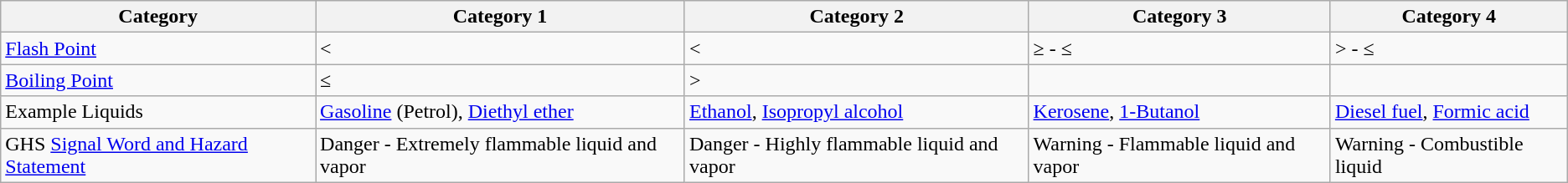<table class="wikitable">
<tr>
<th>Category</th>
<th>Category 1</th>
<th>Category 2</th>
<th>Category 3</th>
<th>Category 4</th>
</tr>
<tr>
<td><a href='#'>Flash Point</a></td>
<td><</td>
<td><</td>
<td>≥ - ≤</td>
<td>> - ≤</td>
</tr>
<tr>
<td><a href='#'>Boiling Point</a></td>
<td>≤</td>
<td>></td>
<td></td>
<td></td>
</tr>
<tr>
<td>Example Liquids</td>
<td><a href='#'>Gasoline</a> (Petrol), <a href='#'>Diethyl ether</a></td>
<td><a href='#'>Ethanol</a>, <a href='#'>Isopropyl alcohol</a></td>
<td><a href='#'>Kerosene</a>, <a href='#'>1-Butanol</a></td>
<td><a href='#'>Diesel fuel</a>, <a href='#'>Formic acid</a></td>
</tr>
<tr>
<td>GHS <a href='#'>Signal Word and Hazard Statement</a></td>
<td>Danger - Extremely flammable liquid and vapor</td>
<td>Danger - Highly flammable liquid and vapor</td>
<td>Warning - Flammable liquid and vapor</td>
<td>Warning - Combustible liquid</td>
</tr>
</table>
